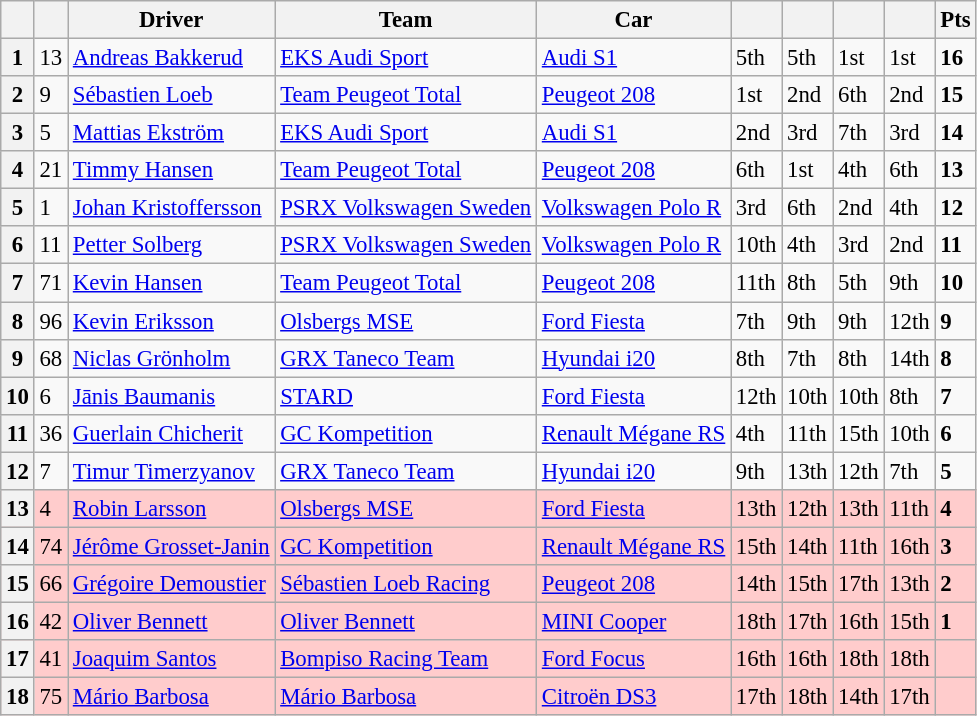<table class=wikitable style="font-size:95%">
<tr>
<th></th>
<th></th>
<th>Driver</th>
<th>Team</th>
<th>Car</th>
<th></th>
<th></th>
<th></th>
<th></th>
<th>Pts</th>
</tr>
<tr>
<th>1</th>
<td>13</td>
<td> <a href='#'>Andreas Bakkerud</a></td>
<td><a href='#'>EKS Audi Sport</a></td>
<td><a href='#'>Audi S1</a></td>
<td>5th</td>
<td>5th</td>
<td>1st</td>
<td>1st</td>
<td><strong>16</strong></td>
</tr>
<tr>
<th>2</th>
<td>9</td>
<td> <a href='#'>Sébastien Loeb</a></td>
<td><a href='#'>Team Peugeot Total</a></td>
<td><a href='#'>Peugeot 208</a></td>
<td>1st</td>
<td>2nd</td>
<td>6th</td>
<td>2nd</td>
<td><strong>15</strong></td>
</tr>
<tr>
<th>3</th>
<td>5</td>
<td> <a href='#'>Mattias Ekström</a></td>
<td><a href='#'>EKS Audi Sport</a></td>
<td><a href='#'>Audi S1</a></td>
<td>2nd</td>
<td>3rd</td>
<td>7th</td>
<td>3rd</td>
<td><strong>14</strong></td>
</tr>
<tr>
<th>4</th>
<td>21</td>
<td> <a href='#'>Timmy Hansen</a></td>
<td><a href='#'>Team Peugeot Total</a></td>
<td><a href='#'>Peugeot 208</a></td>
<td>6th</td>
<td>1st</td>
<td>4th</td>
<td>6th</td>
<td><strong>13</strong></td>
</tr>
<tr>
<th>5</th>
<td>1</td>
<td> <a href='#'>Johan Kristoffersson</a></td>
<td><a href='#'>PSRX Volkswagen Sweden</a></td>
<td><a href='#'>Volkswagen Polo R</a></td>
<td>3rd</td>
<td>6th</td>
<td>2nd</td>
<td>4th</td>
<td><strong>12</strong></td>
</tr>
<tr>
<th>6</th>
<td>11</td>
<td> <a href='#'>Petter Solberg</a></td>
<td><a href='#'>PSRX Volkswagen Sweden</a></td>
<td><a href='#'>Volkswagen Polo R</a></td>
<td>10th</td>
<td>4th</td>
<td>3rd</td>
<td>2nd</td>
<td><strong>11</strong></td>
</tr>
<tr>
<th>7</th>
<td>71</td>
<td> <a href='#'>Kevin Hansen</a></td>
<td><a href='#'>Team Peugeot Total</a></td>
<td><a href='#'>Peugeot 208</a></td>
<td>11th</td>
<td>8th</td>
<td>5th</td>
<td>9th</td>
<td><strong>10</strong></td>
</tr>
<tr>
<th>8</th>
<td>96</td>
<td> <a href='#'>Kevin Eriksson</a></td>
<td><a href='#'>Olsbergs MSE</a></td>
<td><a href='#'>Ford Fiesta</a></td>
<td>7th</td>
<td>9th</td>
<td>9th</td>
<td>12th</td>
<td><strong>9</strong></td>
</tr>
<tr>
<th>9</th>
<td>68</td>
<td> <a href='#'>Niclas Grönholm</a></td>
<td><a href='#'>GRX Taneco Team</a></td>
<td><a href='#'>Hyundai i20</a></td>
<td>8th</td>
<td>7th</td>
<td>8th</td>
<td>14th</td>
<td><strong>8</strong></td>
</tr>
<tr>
<th>10</th>
<td>6</td>
<td> <a href='#'>Jānis Baumanis</a></td>
<td><a href='#'>STARD</a></td>
<td><a href='#'>Ford Fiesta</a></td>
<td>12th</td>
<td>10th</td>
<td>10th</td>
<td>8th</td>
<td><strong>7</strong></td>
</tr>
<tr>
<th>11</th>
<td>36</td>
<td> <a href='#'>Guerlain Chicherit</a></td>
<td><a href='#'>GC Kompetition</a></td>
<td><a href='#'>Renault Mégane RS</a></td>
<td>4th</td>
<td>11th</td>
<td>15th</td>
<td>10th</td>
<td><strong>6</strong></td>
</tr>
<tr>
<th>12</th>
<td>7</td>
<td> <a href='#'>Timur Timerzyanov</a></td>
<td><a href='#'>GRX Taneco Team</a></td>
<td><a href='#'>Hyundai i20</a></td>
<td>9th</td>
<td>13th</td>
<td>12th</td>
<td>7th</td>
<td><strong>5</strong></td>
</tr>
<tr style="background:#ffcccc;">
<th>13</th>
<td>4</td>
<td> <a href='#'>Robin Larsson</a></td>
<td><a href='#'>Olsbergs MSE</a></td>
<td><a href='#'>Ford Fiesta</a></td>
<td>13th</td>
<td>12th</td>
<td>13th</td>
<td>11th</td>
<td><strong>4</strong></td>
</tr>
<tr style="background:#ffcccc;">
<th>14</th>
<td>74</td>
<td> <a href='#'>Jérôme Grosset-Janin</a></td>
<td><a href='#'>GC Kompetition</a></td>
<td><a href='#'>Renault Mégane RS</a></td>
<td>15th</td>
<td>14th</td>
<td>11th</td>
<td>16th</td>
<td><strong>3</strong></td>
</tr>
<tr style="background:#ffcccc;">
<th>15</th>
<td>66</td>
<td> <a href='#'>Grégoire Demoustier</a></td>
<td><a href='#'>Sébastien Loeb Racing</a></td>
<td><a href='#'>Peugeot 208</a></td>
<td>14th</td>
<td>15th</td>
<td>17th</td>
<td>13th</td>
<td><strong>2</strong></td>
</tr>
<tr style="background:#ffcccc;">
<th>16</th>
<td>42</td>
<td> <a href='#'>Oliver Bennett</a></td>
<td><a href='#'>Oliver Bennett</a></td>
<td><a href='#'>MINI Cooper</a></td>
<td>18th</td>
<td>17th</td>
<td>16th</td>
<td>15th</td>
<td><strong>1</strong></td>
</tr>
<tr style="background:#ffcccc;">
<th>17</th>
<td>41</td>
<td> <a href='#'>Joaquim Santos</a></td>
<td><a href='#'>Bompiso Racing Team</a></td>
<td><a href='#'>Ford Focus</a></td>
<td>16th</td>
<td>16th</td>
<td>18th</td>
<td>18th</td>
<td></td>
</tr>
<tr style="background:#ffcccc;">
<th>18</th>
<td>75</td>
<td> <a href='#'>Mário Barbosa</a></td>
<td><a href='#'>Mário Barbosa</a></td>
<td><a href='#'>Citroën DS3</a></td>
<td>17th</td>
<td>18th</td>
<td>14th</td>
<td>17th</td>
<td></td>
</tr>
</table>
